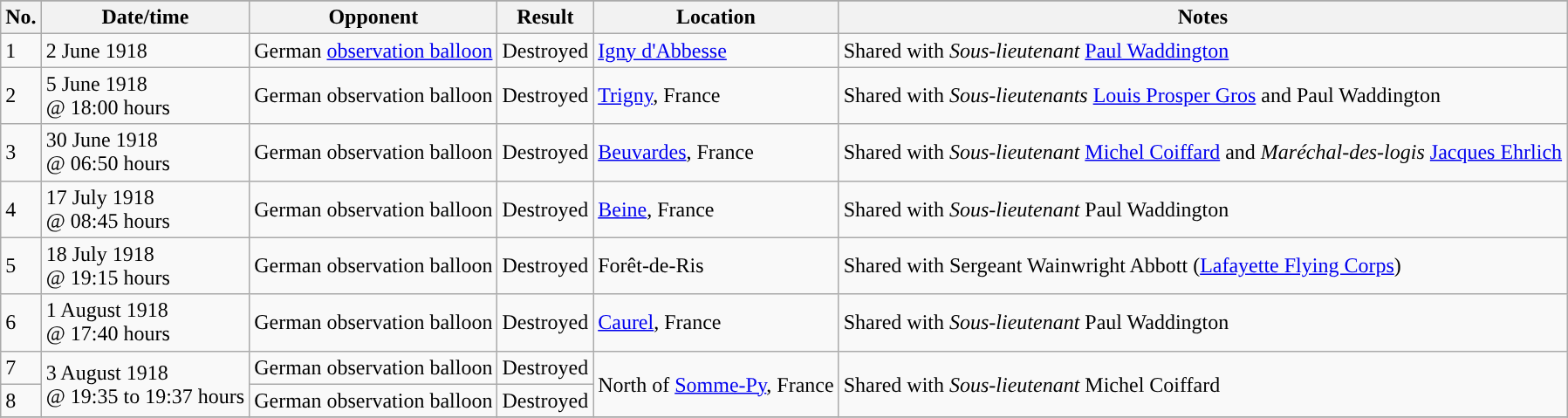<table class="wikitable">
<tr>
</tr>
<tr>
<th>No.</th>
<th>Date/time</th>
<th>Opponent</th>
<th>Result</th>
<th>Location</th>
<th>Notes</th>
</tr>
<tr>
<td>1</td>
<td>2 June 1918</td>
<td>German <a href='#'>observation balloon</a></td>
<td>Destroyed</td>
<td><a href='#'>Igny d'Abbesse</a></td>
<td>Shared with <em>Sous-lieutenant</em> <a href='#'>Paul Waddington</a></td>
</tr>
<tr>
<td>2</td>
<td>5 June 1918<br>@ 18:00 hours</td>
<td>German observation balloon</td>
<td>Destroyed</td>
<td><a href='#'>Trigny</a>, France</td>
<td>Shared with <em>Sous-lieutenants</em> <a href='#'>Louis Prosper Gros</a> and Paul Waddington</td>
</tr>
<tr>
<td>3</td>
<td>30 June 1918<br>@ 06:50 hours</td>
<td>German observation balloon</td>
<td>Destroyed</td>
<td><a href='#'>Beuvardes</a>, France</td>
<td>Shared with <em>Sous-lieutenant</em> <a href='#'>Michel Coiffard</a> and <em>Maréchal-des-logis</em> <a href='#'>Jacques Ehrlich</a></td>
</tr>
<tr>
<td>4</td>
<td>17 July 1918<br>@ 08:45 hours</td>
<td>German observation balloon</td>
<td>Destroyed</td>
<td><a href='#'>Beine</a>, France</td>
<td>Shared with <em>Sous-lieutenant</em> Paul Waddington</td>
</tr>
<tr>
<td>5</td>
<td>18 July 1918<br>@ 19:15 hours</td>
<td>German observation balloon</td>
<td>Destroyed</td>
<td>Forêt-de-Ris</td>
<td>Shared with Sergeant Wainwright Abbott (<a href='#'>Lafayette Flying Corps</a>)</td>
</tr>
<tr>
<td>6</td>
<td>1 August 1918<br>@ 17:40 hours</td>
<td>German observation balloon</td>
<td>Destroyed</td>
<td><a href='#'>Caurel</a>, France</td>
<td>Shared with <em>Sous-lieutenant</em> Paul Waddington</td>
</tr>
<tr>
<td>7</td>
<td rowspan="2">3 August 1918<br>@ 19:35 to 19:37 hours</td>
<td>German observation balloon</td>
<td>Destroyed</td>
<td rowspan="2">North of <a href='#'>Somme-Py</a>, France</td>
<td rowspan="2">Shared with <em>Sous-lieutenant</em> Michel Coiffard</td>
</tr>
<tr>
<td>8</td>
<td>German observation balloon</td>
<td>Destroyed</td>
</tr>
<tr>
</tr>
</table>
